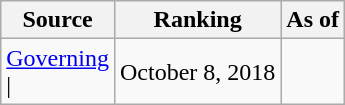<table class="wikitable" style="text-align:center">
<tr>
<th>Source</th>
<th>Ranking</th>
<th>As of</th>
</tr>
<tr>
<td align=left><a href='#'>Governing</a><br>| </td>
<td>October 8, 2018</td>
</tr>
</table>
